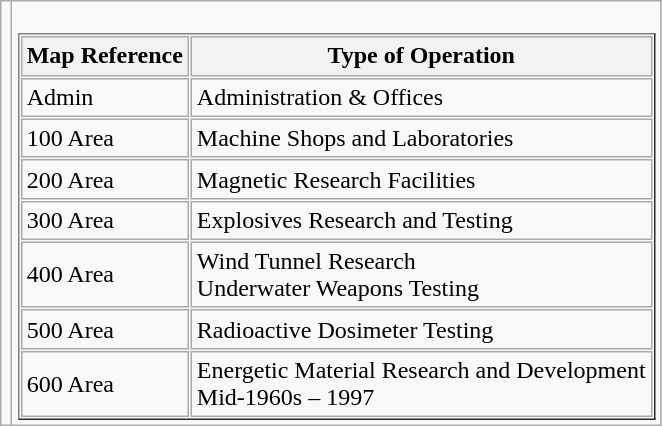<table class="wikitable">
<tr>
<td></td>
<td><br><table BORDER=1 CELLSPACING=1 CELLPADDING=4>
<tr>
<th ALIGN=LEFT>Map Reference</th>
<th ALIGN=LEFT>Type of Operation</th>
</tr>
<tr>
<td>Admin</td>
<td>Administration & Offices</td>
</tr>
<tr>
<td>100 Area</td>
<td>Machine Shops and Laboratories</td>
</tr>
<tr>
<td>200 Area</td>
<td>Magnetic Research Facilities</td>
</tr>
<tr>
<td>300 Area</td>
<td>Explosives Research and Testing</td>
</tr>
<tr>
<td>400 Area</td>
<td>Wind Tunnel Research<br>Underwater Weapons Testing</td>
</tr>
<tr>
<td>500 Area</td>
<td>Radioactive Dosimeter Testing</td>
</tr>
<tr>
<td>600 Area</td>
<td>Energetic Material Research and Development<br>Mid-1960s – 1997</td>
</tr>
</table>
</td>
</tr>
</table>
